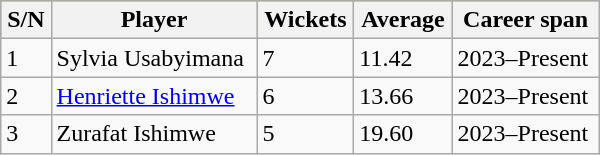<table class="wikitable"  style="width: 400px;">
<tr bgcolor=#bdb76b>
<th>S/N</th>
<th>Player</th>
<th>Wickets</th>
<th>Average</th>
<th>Career span</th>
</tr>
<tr>
<td>1</td>
<td>Sylvia Usabyimana</td>
<td>7</td>
<td>11.42</td>
<td>2023–Present</td>
</tr>
<tr>
<td>2</td>
<td><a href='#'>Henriette Ishimwe</a></td>
<td>6</td>
<td>13.66</td>
<td>2023–Present</td>
</tr>
<tr>
<td>3</td>
<td>Zurafat Ishimwe</td>
<td>5</td>
<td>19.60</td>
<td>2023–Present</td>
</tr>
</table>
